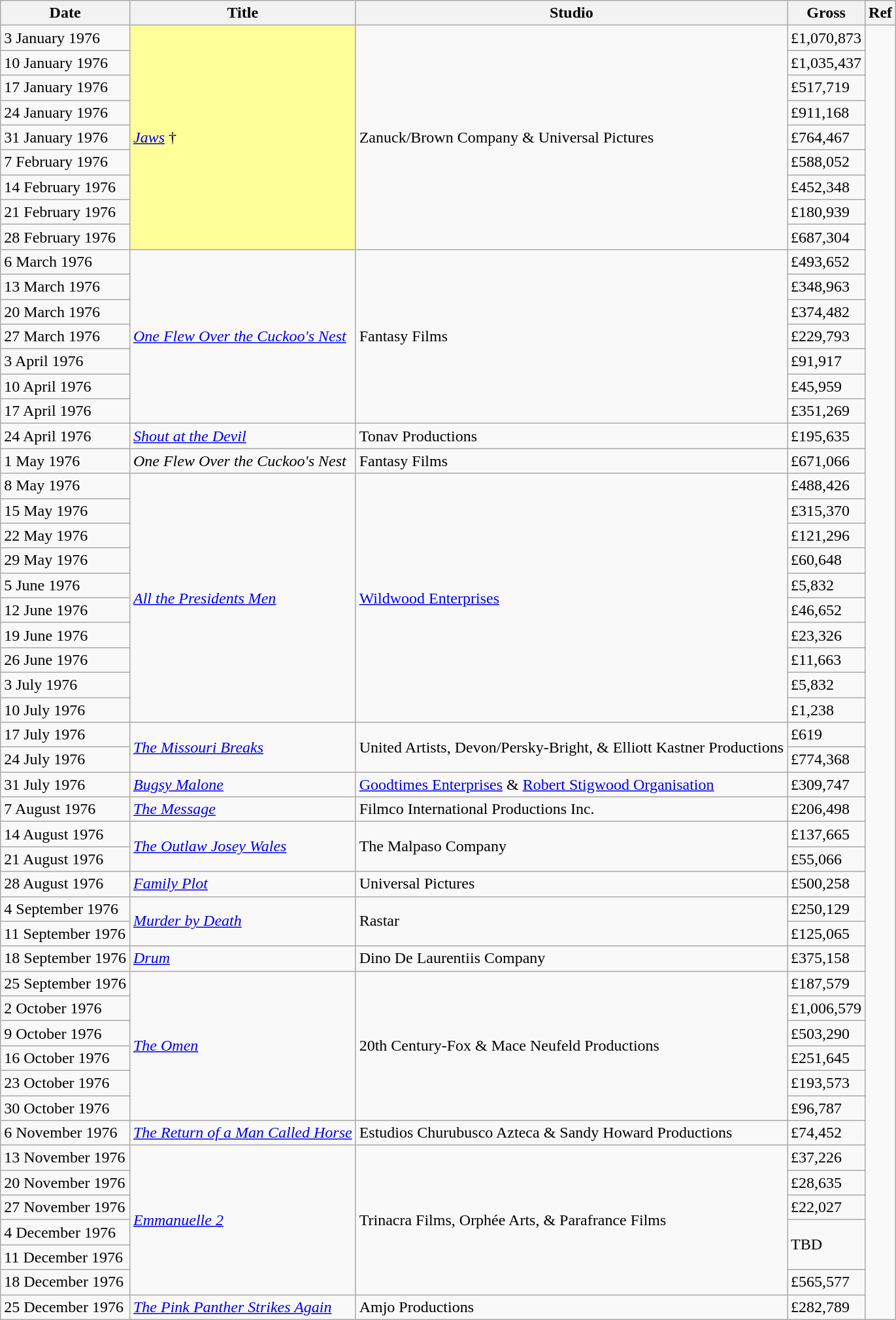<table class="wikitable sortable">
<tr>
<th scope="col">Date</th>
<th scope="col">Title</th>
<th scope="col">Studio</th>
<th scope="col">Gross</th>
<th scope="col">Ref</th>
</tr>
<tr>
<td>3 January 1976</td>
<td rowspan="9" style="background-color:#FFFF99"><em><a href='#'>Jaws</a></em> †</td>
<td rowspan="9">Zanuck/Brown Company & Universal Pictures</td>
<td>£1,070,873</td>
<td rowspan="52"></td>
</tr>
<tr>
<td>10 January 1976</td>
<td>£1,035,437</td>
</tr>
<tr>
<td>17 January 1976</td>
<td>£517,719</td>
</tr>
<tr>
<td>24 January 1976</td>
<td>£911,168</td>
</tr>
<tr>
<td>31 January 1976</td>
<td>£764,467</td>
</tr>
<tr>
<td>7 February 1976</td>
<td>£588,052</td>
</tr>
<tr>
<td>14 February 1976</td>
<td>£452,348</td>
</tr>
<tr>
<td>21 February 1976</td>
<td>£180,939</td>
</tr>
<tr>
<td>28 February 1976</td>
<td>£687,304</td>
</tr>
<tr>
<td>6 March 1976</td>
<td rowspan="7"><em><a href='#'>One Flew Over the Cuckoo's Nest</a></em></td>
<td rowspan="7">Fantasy Films</td>
<td>£493,652</td>
</tr>
<tr>
<td>13 March 1976</td>
<td>£348,963</td>
</tr>
<tr>
<td>20 March 1976</td>
<td>£374,482</td>
</tr>
<tr>
<td>27 March 1976</td>
<td>£229,793</td>
</tr>
<tr>
<td>3 April 1976</td>
<td>£91,917</td>
</tr>
<tr>
<td>10 April 1976</td>
<td>£45,959</td>
</tr>
<tr>
<td>17 April 1976</td>
<td>£351,269</td>
</tr>
<tr>
<td>24 April 1976</td>
<td><a href='#'><em>Shout at the Devil</em></a></td>
<td>Tonav Productions</td>
<td>£195,635</td>
</tr>
<tr>
<td>1 May 1976</td>
<td><em>One Flew Over the Cuckoo's Nest</em></td>
<td>Fantasy Films</td>
<td>£671,066</td>
</tr>
<tr>
<td>8 May 1976</td>
<td rowspan="10"><em><a href='#'>All the Presidents Men</a></em></td>
<td rowspan="10"><a href='#'>Wildwood Enterprises</a></td>
<td>£488,426</td>
</tr>
<tr>
<td>15 May 1976</td>
<td>£315,370</td>
</tr>
<tr>
<td>22 May 1976</td>
<td>£121,296</td>
</tr>
<tr>
<td>29 May 1976</td>
<td>£60,648</td>
</tr>
<tr>
<td>5 June 1976</td>
<td>£5,832</td>
</tr>
<tr>
<td>12 June 1976</td>
<td>£46,652</td>
</tr>
<tr>
<td>19 June 1976</td>
<td>£23,326</td>
</tr>
<tr>
<td>26 June 1976</td>
<td>£11,663</td>
</tr>
<tr>
<td>3 July 1976</td>
<td>£5,832</td>
</tr>
<tr>
<td>10 July 1976</td>
<td>£1,238</td>
</tr>
<tr>
<td>17 July 1976</td>
<td rowspan="2"><em><a href='#'>The Missouri Breaks</a></em></td>
<td rowspan="2">United Artists, Devon/Persky-Bright, & Elliott Kastner Productions</td>
<td>£619</td>
</tr>
<tr>
<td>24 July 1976</td>
<td>£774,368</td>
</tr>
<tr>
<td>31 July 1976</td>
<td><em><a href='#'>Bugsy Malone</a></em></td>
<td><a href='#'>Goodtimes Enterprises</a> & <a href='#'>Robert Stigwood Organisation</a></td>
<td>£309,747</td>
</tr>
<tr>
<td>7 August 1976</td>
<td><em><a href='#'>The Message</a></em></td>
<td>Filmco International Productions Inc.</td>
<td>£206,498</td>
</tr>
<tr>
<td>14 August 1976</td>
<td rowspan="2"><a href='#'><em>The Outlaw Josey Wales</em></a></td>
<td rowspan="2">The Malpaso Company</td>
<td>£137,665</td>
</tr>
<tr>
<td>21 August 1976</td>
<td>£55,066</td>
</tr>
<tr>
<td>28 August 1976</td>
<td><em><a href='#'>Family Plot</a></em></td>
<td>Universal Pictures</td>
<td>£500,258</td>
</tr>
<tr>
<td>4 September 1976</td>
<td rowspan="2"><em><a href='#'>Murder by Death</a></em></td>
<td rowspan="2">Rastar</td>
<td>£250,129</td>
</tr>
<tr>
<td>11 September 1976</td>
<td>£125,065</td>
</tr>
<tr>
<td>18 September 1976</td>
<td><a href='#'><em>Drum</em></a></td>
<td>Dino De Laurentiis Company</td>
<td>£375,158</td>
</tr>
<tr>
<td>25 September 1976</td>
<td rowspan="6"><em><a href='#'>The Omen</a></em></td>
<td rowspan="6">20th Century-Fox & Mace Neufeld Productions</td>
<td>£187,579</td>
</tr>
<tr>
<td>2 October 1976</td>
<td>£1,006,579</td>
</tr>
<tr>
<td>9 October 1976</td>
<td>£503,290</td>
</tr>
<tr>
<td>16 October 1976</td>
<td>£251,645</td>
</tr>
<tr>
<td>23 October 1976</td>
<td>£193,573</td>
</tr>
<tr>
<td>30 October 1976</td>
<td>£96,787</td>
</tr>
<tr>
<td>6 November 1976</td>
<td><em><a href='#'>The Return of a Man Called Horse</a></em></td>
<td>Estudios Churubusco Azteca & Sandy Howard Productions</td>
<td>£74,452</td>
</tr>
<tr>
<td>13 November 1976</td>
<td rowspan="6"><a href='#'><em>Emmanuelle 2</em></a></td>
<td rowspan="6">Trinacra Films, Orphée Arts, & Parafrance Films</td>
<td>£37,226</td>
</tr>
<tr>
<td>20 November 1976</td>
<td>£28,635</td>
</tr>
<tr>
<td>27 November 1976</td>
<td>£22,027</td>
</tr>
<tr>
<td>4 December 1976</td>
<td rowspan="2">TBD</td>
</tr>
<tr>
<td>11 December 1976</td>
</tr>
<tr>
<td>18 December 1976</td>
<td>£565,577</td>
</tr>
<tr>
<td>25 December 1976</td>
<td><em><a href='#'>The Pink Panther Strikes Again</a></em></td>
<td>Amjo Productions</td>
<td>£282,789</td>
</tr>
</table>
